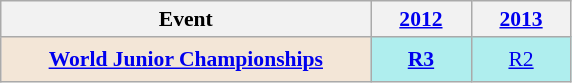<table style='font-size: 90%; text-align:center;' class='wikitable'>
<tr>
<th>Event</th>
<th><a href='#'>2012</a></th>
<th><a href='#'>2013</a></th>
</tr>
<tr style="height: 30px;">
<td bgcolor=F3E6D7 style="width: 240px;align=left"><strong><a href='#'>World Junior Championships</a></strong></td>
<td bgcolor=AFEEEE style="width: 60px"><a href='#'><strong>R3</strong></a></td>
<td bgcolor=AFEEEE style="width: 60px"><a href='#'>R2</a></td>
</tr>
</table>
